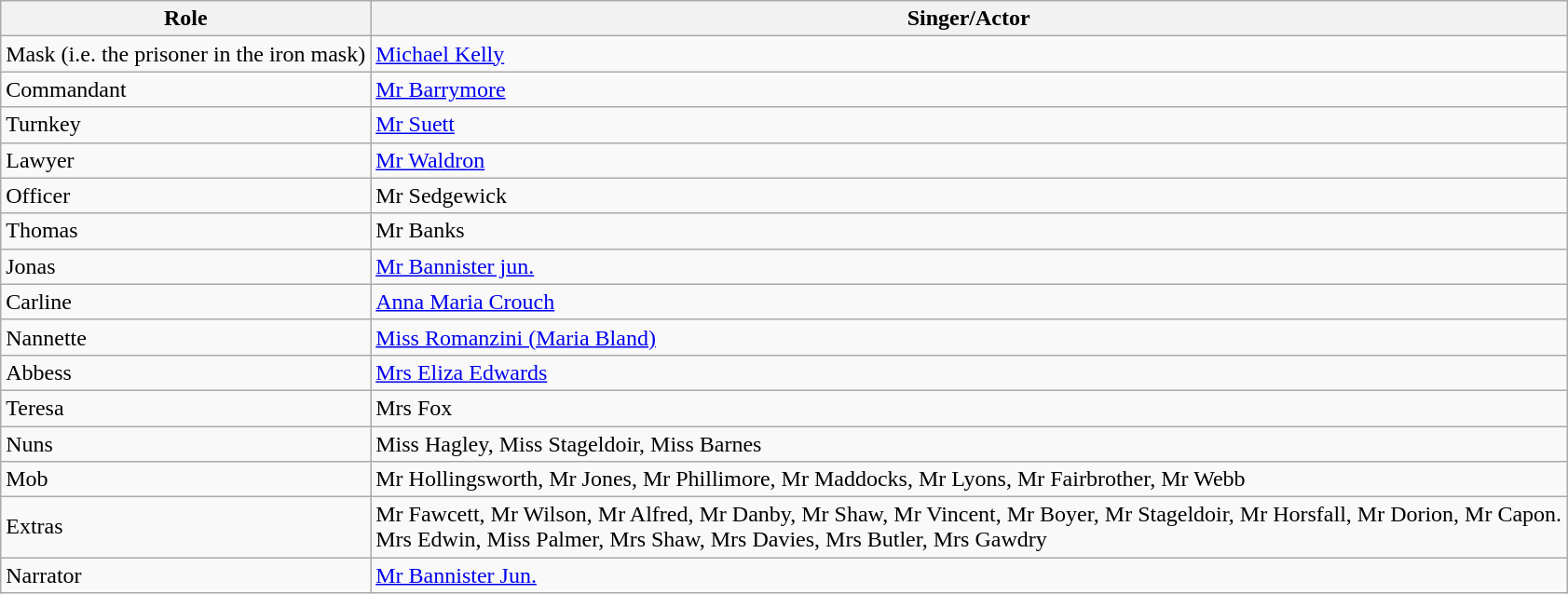<table class="wikitable">
<tr>
<th>Role</th>
<th>Singer/Actor</th>
</tr>
<tr>
<td>Mask (i.e. the prisoner in the iron mask)</td>
<td><a href='#'>Michael Kelly</a></td>
</tr>
<tr>
<td>Commandant</td>
<td><a href='#'>Mr Barrymore</a></td>
</tr>
<tr>
<td>Turnkey</td>
<td><a href='#'>Mr Suett</a></td>
</tr>
<tr>
<td>Lawyer</td>
<td><a href='#'>Mr Waldron</a></td>
</tr>
<tr>
<td>Officer</td>
<td>Mr Sedgewick</td>
</tr>
<tr>
<td>Thomas</td>
<td>Mr Banks</td>
</tr>
<tr>
<td>Jonas</td>
<td><a href='#'>Mr Bannister jun.</a></td>
</tr>
<tr>
<td>Carline</td>
<td><a href='#'>Anna Maria Crouch</a></td>
</tr>
<tr>
<td>Nannette</td>
<td><a href='#'>Miss Romanzini (Maria Bland)</a></td>
</tr>
<tr>
<td>Abbess</td>
<td><a href='#'>Mrs Eliza Edwards</a></td>
</tr>
<tr>
<td>Teresa</td>
<td>Mrs Fox</td>
</tr>
<tr>
<td>Nuns</td>
<td>Miss Hagley, Miss Stageldoir, Miss Barnes</td>
</tr>
<tr>
<td>Mob</td>
<td>Mr Hollingsworth, Mr Jones, Mr Phillimore, Mr Maddocks, Mr Lyons, Mr Fairbrother, Mr Webb</td>
</tr>
<tr>
<td>Extras</td>
<td>Mr Fawcett, Mr Wilson, Mr Alfred, Mr Danby, Mr Shaw, Mr Vincent, Mr Boyer, Mr Stageldoir, Mr Horsfall, Mr Dorion, Mr Capon.<br>Mrs Edwin, Miss Palmer, Mrs Shaw, Mrs Davies, Mrs Butler, Mrs Gawdry</td>
</tr>
<tr>
<td>Narrator</td>
<td><a href='#'>Mr Bannister Jun.</a></td>
</tr>
</table>
